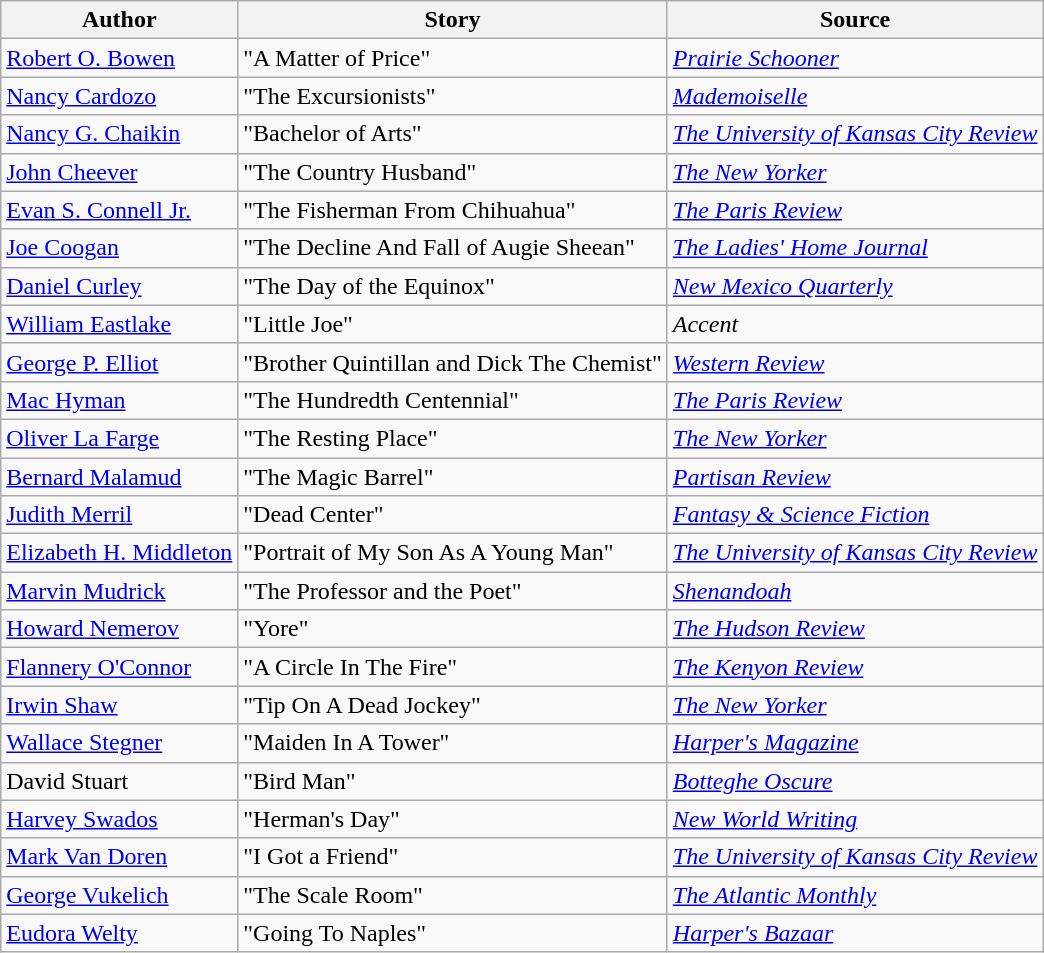<table class="wikitable">
<tr>
<th>Author</th>
<th>Story</th>
<th>Source</th>
</tr>
<tr>
<td><a href='#'>Robert O. Bowen</a></td>
<td>"A Matter of Price"</td>
<td><em><a href='#'>Prairie Schooner</a></em></td>
</tr>
<tr>
<td><a href='#'>Nancy Cardozo</a></td>
<td>"The Excursionists"</td>
<td><a href='#'><em>Mademoiselle</em></a></td>
</tr>
<tr>
<td><a href='#'>Nancy G. Chaikin</a></td>
<td>"Bachelor of Arts"</td>
<td><em><a href='#'>The University of Kansas City Review</a></em></td>
</tr>
<tr>
<td><a href='#'>John Cheever</a></td>
<td>"The Country Husband"</td>
<td><em><a href='#'>The New Yorker</a></em></td>
</tr>
<tr>
<td><a href='#'>Evan S. Connell Jr.</a></td>
<td>"The Fisherman From Chihuahua"</td>
<td><em><a href='#'>The Paris Review</a></em></td>
</tr>
<tr>
<td><a href='#'>Joe Coogan</a></td>
<td>"The Decline And Fall of Augie Sheean"</td>
<td><em><a href='#'>The Ladies' Home Journal</a></em></td>
</tr>
<tr>
<td><a href='#'>Daniel Curley</a></td>
<td>"The Day of the Equinox"</td>
<td><em><a href='#'>New Mexico Quarterly</a></em></td>
</tr>
<tr>
<td><a href='#'>William Eastlake</a></td>
<td>"Little Joe"</td>
<td><em>Accent</em></td>
</tr>
<tr>
<td><a href='#'>George P. Elliot</a></td>
<td>"Brother Quintillan and Dick The Chemist"</td>
<td><em><a href='#'>Western Review</a></em></td>
</tr>
<tr>
<td><a href='#'>Mac Hyman</a></td>
<td>"The Hundredth Centennial"</td>
<td><em><a href='#'>The Paris Review</a></em></td>
</tr>
<tr>
<td><a href='#'>Oliver La Farge</a></td>
<td>"The Resting Place"</td>
<td><em><a href='#'>The New Yorker</a></em></td>
</tr>
<tr>
<td><a href='#'>Bernard Malamud</a></td>
<td>"The Magic Barrel"</td>
<td><em><a href='#'>Partisan Review</a></em></td>
</tr>
<tr>
<td><a href='#'>Judith Merril</a></td>
<td>"Dead Center"</td>
<td><em><a href='#'>Fantasy & Science Fiction</a></em></td>
</tr>
<tr>
<td><a href='#'>Elizabeth H. Middleton</a></td>
<td>"Portrait of My Son As A Young Man"</td>
<td><em><a href='#'>The University of Kansas City Review</a></em></td>
</tr>
<tr>
<td><a href='#'>Marvin Mudrick</a></td>
<td>"The Professor and the Poet"</td>
<td><em><a href='#'>Shenandoah</a></em></td>
</tr>
<tr>
<td><a href='#'>Howard Nemerov</a></td>
<td>"Yore"</td>
<td><em><a href='#'>The Hudson Review</a></em></td>
</tr>
<tr>
<td><a href='#'>Flannery O'Connor</a></td>
<td>"A Circle In The Fire"</td>
<td><em><a href='#'>The Kenyon Review</a></em></td>
</tr>
<tr>
<td><a href='#'>Irwin Shaw</a></td>
<td>"Tip On A Dead Jockey"</td>
<td><em><a href='#'>The New Yorker</a></em></td>
</tr>
<tr>
<td><a href='#'>Wallace Stegner</a></td>
<td>"Maiden In A Tower"</td>
<td><em><a href='#'>Harper's Magazine</a></em></td>
</tr>
<tr>
<td>David Stuart</td>
<td>"Bird Man"</td>
<td><em><a href='#'>Botteghe Oscure</a></em></td>
</tr>
<tr>
<td><a href='#'>Harvey Swados</a></td>
<td>"Herman's Day"</td>
<td><em><a href='#'>New World Writing</a></em></td>
</tr>
<tr>
<td><a href='#'>Mark Van Doren</a></td>
<td>"I Got a Friend"</td>
<td><em><a href='#'>The University of Kansas City Review</a></em></td>
</tr>
<tr>
<td><a href='#'>George Vukelich</a></td>
<td>"The Scale Room"</td>
<td><em><a href='#'>The Atlantic Monthly</a></em></td>
</tr>
<tr>
<td><a href='#'>Eudora Welty</a></td>
<td>"Going To Naples"</td>
<td><em><a href='#'>Harper's Bazaar</a></em></td>
</tr>
</table>
